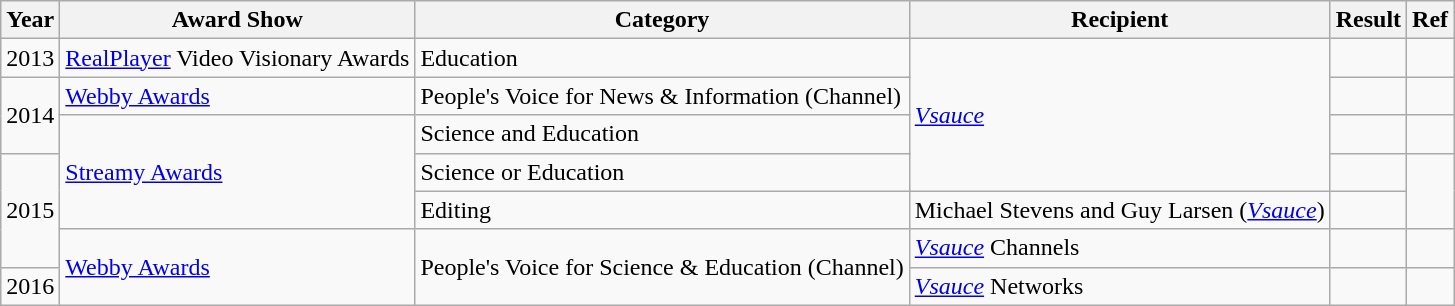<table class="wikitable">
<tr valign="top">
<th>Year</th>
<th>Award Show</th>
<th>Category</th>
<th>Recipient</th>
<th>Result</th>
<th>Ref</th>
</tr>
<tr valign="center">
<td>2013</td>
<td><a href='#'>RealPlayer</a> Video Visionary Awards</td>
<td>Education</td>
<td rowspan="4"><em><a href='#'>Vsauce</a></em></td>
<td></td>
<td style="text-align:center;"></td>
</tr>
<tr valign="center">
<td rowspan="2">2014</td>
<td><a href='#'>Webby Awards</a></td>
<td>People's Voice for News & Information (Channel)</td>
<td></td>
<td style="text-align:center;"></td>
</tr>
<tr valign="center">
<td rowspan="3"><a href='#'>Streamy Awards</a></td>
<td>Science and Education</td>
<td></td>
<td style="text-align:center;"></td>
</tr>
<tr valign="center">
<td rowspan="3">2015</td>
<td>Science or Education</td>
<td></td>
<td rowspan="2" style="text-align:center;"></td>
</tr>
<tr valign="center">
<td>Editing</td>
<td>Michael Stevens and Guy Larsen (<em><a href='#'>Vsauce</a></em>)</td>
<td></td>
</tr>
<tr valign="center">
<td rowspan="2"><a href='#'>Webby Awards</a></td>
<td rowspan="2">People's Voice for Science & Education (Channel)</td>
<td><em><a href='#'>Vsauce</a></em> Channels</td>
<td></td>
<td></td>
</tr>
<tr valign="center">
<td>2016</td>
<td><em><a href='#'>Vsauce</a></em> Networks</td>
<td></td>
<td></td>
</tr>
</table>
